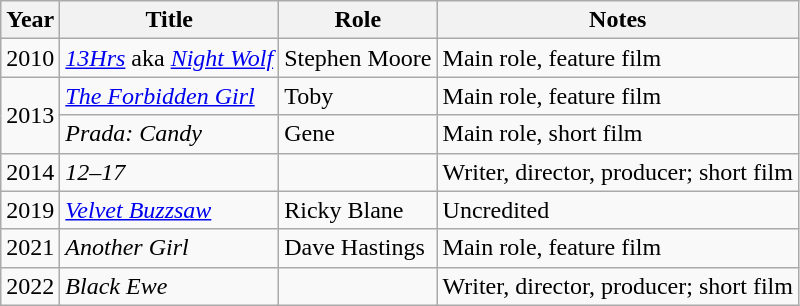<table class="wikitable sortable">
<tr>
<th>Year</th>
<th>Title</th>
<th>Role</th>
<th class="unsortable">Notes</th>
</tr>
<tr>
<td>2010</td>
<td><em><a href='#'>13Hrs</a></em> aka <em><a href='#'>Night Wolf</a></em></td>
<td>Stephen Moore</td>
<td>Main role, feature film</td>
</tr>
<tr>
<td rowspan="2">2013</td>
<td><em><a href='#'>The Forbidden Girl</a></em></td>
<td>Toby</td>
<td>Main role, feature film</td>
</tr>
<tr>
<td><em>Prada: Candy</em></td>
<td>Gene</td>
<td>Main role, short film</td>
</tr>
<tr>
<td>2014</td>
<td><em>12–17</em></td>
<td></td>
<td>Writer, director, producer; short film</td>
</tr>
<tr>
<td>2019</td>
<td><em><a href='#'>Velvet Buzzsaw</a></em></td>
<td>Ricky Blane</td>
<td>Uncredited</td>
</tr>
<tr>
<td>2021</td>
<td><em>Another Girl</em></td>
<td>Dave Hastings</td>
<td>Main role, feature film</td>
</tr>
<tr>
<td>2022</td>
<td><em>Black Ewe</em></td>
<td></td>
<td>Writer, director, producer; short film</td>
</tr>
</table>
